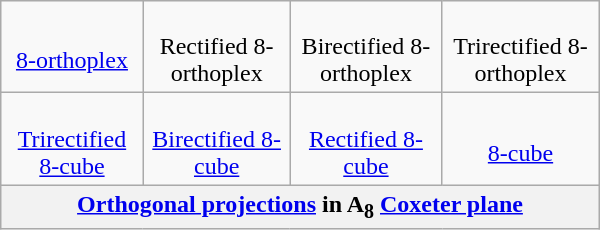<table class=wikitable align=right width=400 style="margin-left:1em;">
<tr align=center>
<td><br><a href='#'>8-orthoplex</a><br></td>
<td><br>Rectified 8-orthoplex<br></td>
<td><br>Birectified 8-orthoplex<br></td>
<td><br>Trirectified 8-orthoplex<br></td>
</tr>
<tr align=center>
<td><br><a href='#'>Trirectified 8-cube</a><br></td>
<td><br><a href='#'>Birectified 8-cube</a><br></td>
<td><br><a href='#'>Rectified 8-cube</a><br></td>
<td><br><a href='#'>8-cube</a><br></td>
</tr>
<tr>
<th colspan=4><a href='#'>Orthogonal projections</a> in A<sub>8</sub> <a href='#'>Coxeter plane</a></th>
</tr>
</table>
